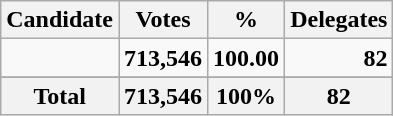<table class="wikitable sortable" style="text-align:right;">
<tr>
<th>Candidate</th>
<th>Votes</th>
<th>%</th>
<th>Delegates</th>
</tr>
<tr>
<td><strong></strong></td>
<td><strong>713,546</strong></td>
<td><strong>100.00</strong></td>
<td><strong>82</strong></td>
</tr>
<tr>
</tr>
<tr style="background-color:#F6F6F6">
<th>Total</th>
<th>713,546</th>
<th>100%</th>
<th>82</th>
</tr>
</table>
